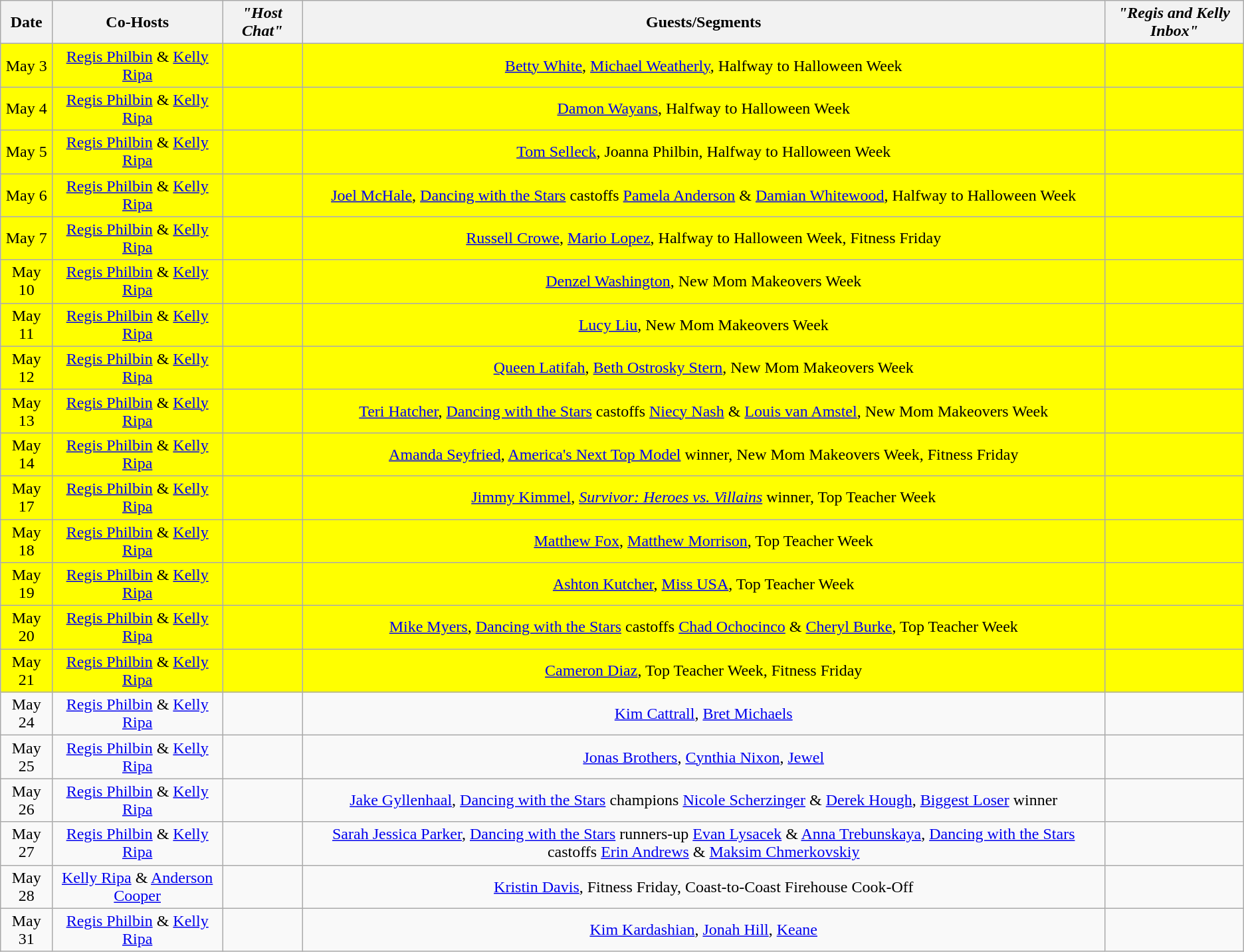<table class="wikitable sortable" border="1" style="text-align:center">
<tr>
<th>Date</th>
<th>Co-Hosts</th>
<th><em>"Host Chat"</em></th>
<th>Guests/Segments</th>
<th><em>"Regis and Kelly Inbox"</em></th>
</tr>
<tr bgcolor=yellow>
<td>May 3</td>
<td><a href='#'>Regis Philbin</a> & <a href='#'>Kelly Ripa</a></td>
<td></td>
<td><a href='#'>Betty White</a>, <a href='#'>Michael Weatherly</a>, Halfway to Halloween Week</td>
<td></td>
</tr>
<tr bgcolor=yellow>
<td>May 4</td>
<td><a href='#'>Regis Philbin</a> & <a href='#'>Kelly Ripa</a></td>
<td></td>
<td><a href='#'>Damon Wayans</a>, Halfway to Halloween Week</td>
<td></td>
</tr>
<tr bgcolor=yellow>
<td>May 5</td>
<td><a href='#'>Regis Philbin</a> & <a href='#'>Kelly Ripa</a></td>
<td></td>
<td><a href='#'>Tom Selleck</a>, Joanna Philbin, Halfway to Halloween Week</td>
<td></td>
</tr>
<tr bgcolor=yellow>
<td>May 6</td>
<td><a href='#'>Regis Philbin</a> & <a href='#'>Kelly Ripa</a></td>
<td></td>
<td><a href='#'>Joel McHale</a>, <a href='#'>Dancing with the Stars</a> castoffs <a href='#'>Pamela Anderson</a> & <a href='#'>Damian Whitewood</a>, Halfway to Halloween Week</td>
<td></td>
</tr>
<tr bgcolor=yellow>
<td>May 7</td>
<td><a href='#'>Regis Philbin</a> & <a href='#'>Kelly Ripa</a></td>
<td></td>
<td><a href='#'>Russell Crowe</a>, <a href='#'>Mario Lopez</a>, Halfway to Halloween Week, Fitness Friday</td>
<td></td>
</tr>
<tr bgcolor=yellow>
<td>May 10</td>
<td><a href='#'>Regis Philbin</a> & <a href='#'>Kelly Ripa</a></td>
<td></td>
<td><a href='#'>Denzel Washington</a>, New Mom Makeovers Week</td>
<td></td>
</tr>
<tr bgcolor=yellow>
<td>May 11</td>
<td><a href='#'>Regis Philbin</a> & <a href='#'>Kelly Ripa</a></td>
<td></td>
<td><a href='#'>Lucy Liu</a>, New Mom Makeovers Week</td>
<td></td>
</tr>
<tr bgcolor=yellow>
<td>May 12</td>
<td><a href='#'>Regis Philbin</a> & <a href='#'>Kelly Ripa</a></td>
<td></td>
<td><a href='#'>Queen Latifah</a>, <a href='#'>Beth Ostrosky Stern</a>, New Mom Makeovers Week</td>
<td></td>
</tr>
<tr bgcolor=yellow>
<td>May 13</td>
<td><a href='#'>Regis Philbin</a> & <a href='#'>Kelly Ripa</a></td>
<td></td>
<td><a href='#'>Teri Hatcher</a>, <a href='#'>Dancing with the Stars</a> castoffs <a href='#'>Niecy Nash</a> & <a href='#'>Louis van Amstel</a>, New Mom Makeovers Week</td>
<td></td>
</tr>
<tr bgcolor=yellow>
<td>May 14</td>
<td><a href='#'>Regis Philbin</a> & <a href='#'>Kelly Ripa</a></td>
<td></td>
<td><a href='#'>Amanda Seyfried</a>, <a href='#'>America's Next Top Model</a> winner, New Mom Makeovers Week, Fitness Friday</td>
<td></td>
</tr>
<tr bgcolor=yellow>
<td>May 17</td>
<td><a href='#'>Regis Philbin</a> & <a href='#'>Kelly Ripa</a></td>
<td></td>
<td><a href='#'>Jimmy Kimmel</a>, <em><a href='#'>Survivor: Heroes vs. Villains</a></em> winner, Top Teacher Week</td>
<td></td>
</tr>
<tr bgcolor=yellow>
<td>May 18</td>
<td><a href='#'>Regis Philbin</a> & <a href='#'>Kelly Ripa</a></td>
<td></td>
<td><a href='#'>Matthew Fox</a>, <a href='#'>Matthew Morrison</a>, Top Teacher Week</td>
<td></td>
</tr>
<tr bgcolor=yellow>
<td>May 19</td>
<td><a href='#'>Regis Philbin</a> & <a href='#'>Kelly Ripa</a></td>
<td></td>
<td><a href='#'>Ashton Kutcher</a>, <a href='#'>Miss USA</a>, Top Teacher Week</td>
<td></td>
</tr>
<tr bgcolor=yellow>
<td>May 20</td>
<td><a href='#'>Regis Philbin</a> & <a href='#'>Kelly Ripa</a></td>
<td></td>
<td><a href='#'>Mike Myers</a>, <a href='#'>Dancing with the Stars</a> castoffs <a href='#'>Chad Ochocinco</a> & <a href='#'>Cheryl Burke</a>, Top Teacher Week</td>
<td></td>
</tr>
<tr bgcolor=yellow>
<td>May 21</td>
<td><a href='#'>Regis Philbin</a> & <a href='#'>Kelly Ripa</a></td>
<td></td>
<td><a href='#'>Cameron Diaz</a>, Top Teacher Week, Fitness Friday</td>
<td></td>
</tr>
<tr>
<td>May 24</td>
<td><a href='#'>Regis Philbin</a> & <a href='#'>Kelly Ripa</a></td>
<td></td>
<td><a href='#'>Kim Cattrall</a>, <a href='#'>Bret Michaels</a></td>
<td></td>
</tr>
<tr>
<td>May 25</td>
<td><a href='#'>Regis Philbin</a> & <a href='#'>Kelly Ripa</a></td>
<td></td>
<td><a href='#'>Jonas Brothers</a>, <a href='#'>Cynthia Nixon</a>, <a href='#'>Jewel</a></td>
<td></td>
</tr>
<tr>
<td>May 26</td>
<td><a href='#'>Regis Philbin</a> & <a href='#'>Kelly Ripa</a></td>
<td></td>
<td><a href='#'>Jake Gyllenhaal</a>, <a href='#'>Dancing with the Stars</a> champions <a href='#'>Nicole Scherzinger</a> & <a href='#'>Derek Hough</a>, <a href='#'>Biggest Loser</a> winner</td>
<td></td>
</tr>
<tr>
<td>May 27</td>
<td><a href='#'>Regis Philbin</a> & <a href='#'>Kelly Ripa</a></td>
<td></td>
<td><a href='#'>Sarah Jessica Parker</a>, <a href='#'>Dancing with the Stars</a> runners-up <a href='#'>Evan Lysacek</a> & <a href='#'>Anna Trebunskaya</a>, <a href='#'>Dancing with the Stars</a> castoffs <a href='#'>Erin Andrews</a> & <a href='#'>Maksim Chmerkovskiy</a></td>
<td></td>
</tr>
<tr>
<td>May 28</td>
<td><a href='#'>Kelly Ripa</a> & <a href='#'>Anderson Cooper</a></td>
<td></td>
<td><a href='#'>Kristin Davis</a>, Fitness Friday, Coast-to-Coast Firehouse Cook-Off</td>
<td></td>
</tr>
<tr>
<td>May 31</td>
<td><a href='#'>Regis Philbin</a> & <a href='#'>Kelly Ripa</a></td>
<td></td>
<td><a href='#'>Kim Kardashian</a>, <a href='#'>Jonah Hill</a>, <a href='#'>Keane</a></td>
<td></td>
</tr>
</table>
